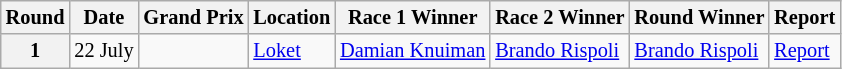<table class="wikitable" style="font-size: 85%;">
<tr>
<th>Round</th>
<th>Date</th>
<th>Grand Prix</th>
<th>Location</th>
<th>Race 1 Winner</th>
<th>Race 2 Winner</th>
<th>Round Winner</th>
<th>Report</th>
</tr>
<tr>
<th>1</th>
<td>22 July</td>
<td></td>
<td><a href='#'>Loket</a></td>
<td> <a href='#'>Damian Knuiman</a></td>
<td> <a href='#'>Brando Rispoli</a></td>
<td> <a href='#'>Brando Rispoli</a></td>
<td><a href='#'>Report</a></td>
</tr>
</table>
